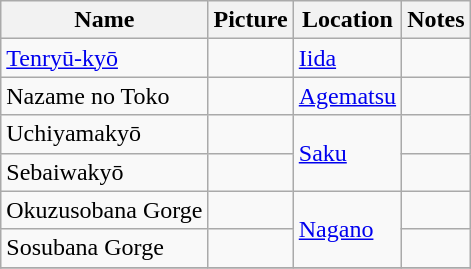<table class="wikitable">
<tr>
<th>Name</th>
<th>Picture</th>
<th>Location</th>
<th>Notes</th>
</tr>
<tr>
<td><a href='#'>Tenryū-kyō</a></td>
<td></td>
<td><a href='#'>Iida</a></td>
<td></td>
</tr>
<tr>
<td>Nazame no Toko</td>
<td></td>
<td><a href='#'>Agematsu</a></td>
<td></td>
</tr>
<tr>
<td>Uchiyamakyō</td>
<td></td>
<td rowspan=2><a href='#'>Saku</a></td>
<td></td>
</tr>
<tr>
<td>Sebaiwakyō</td>
<td></td>
<td></td>
</tr>
<tr>
<td>Okuzusobana Gorge</td>
<td></td>
<td rowspan=2><a href='#'>Nagano</a></td>
<td></td>
</tr>
<tr>
<td>Sosubana Gorge</td>
<td></td>
<td></td>
</tr>
<tr>
</tr>
</table>
